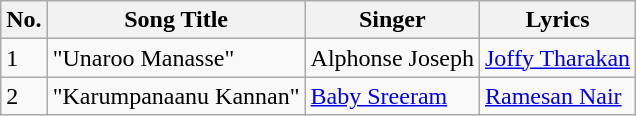<table class="wikitable">
<tr>
<th>No.</th>
<th>Song Title</th>
<th>Singer</th>
<th>Lyrics</th>
</tr>
<tr>
<td>1</td>
<td>"Unaroo Manasse"</td>
<td>Alphonse Joseph</td>
<td><a href='#'>Joffy Tharakan</a></td>
</tr>
<tr>
<td>2</td>
<td>"Karumpanaanu Kannan"</td>
<td><a href='#'>Baby Sreeram</a></td>
<td><a href='#'>Ramesan Nair</a></td>
</tr>
</table>
